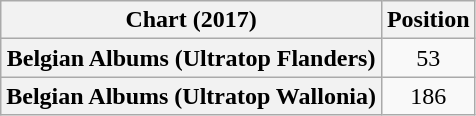<table class="wikitable sortable plainrowheaders" style="text-align:center">
<tr>
<th scope="col">Chart (2017)</th>
<th scope="col">Position</th>
</tr>
<tr>
<th scope="row">Belgian Albums (Ultratop Flanders)</th>
<td>53</td>
</tr>
<tr>
<th scope="row">Belgian Albums (Ultratop Wallonia)</th>
<td>186</td>
</tr>
</table>
